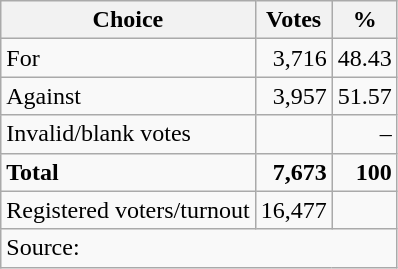<table class=wikitable style=text-align:right>
<tr>
<th>Choice</th>
<th>Votes</th>
<th>%</th>
</tr>
<tr>
<td align=left>For</td>
<td>3,716</td>
<td>48.43</td>
</tr>
<tr>
<td align=left>Against</td>
<td>3,957</td>
<td>51.57</td>
</tr>
<tr>
<td align=left>Invalid/blank votes</td>
<td></td>
<td>–</td>
</tr>
<tr>
<td align=left><strong>Total</strong></td>
<td><strong>7,673</strong></td>
<td><strong>100</strong></td>
</tr>
<tr>
<td align=left>Registered voters/turnout</td>
<td>16,477</td>
<td></td>
</tr>
<tr>
<td align=left colspan=3>Source: </td>
</tr>
</table>
